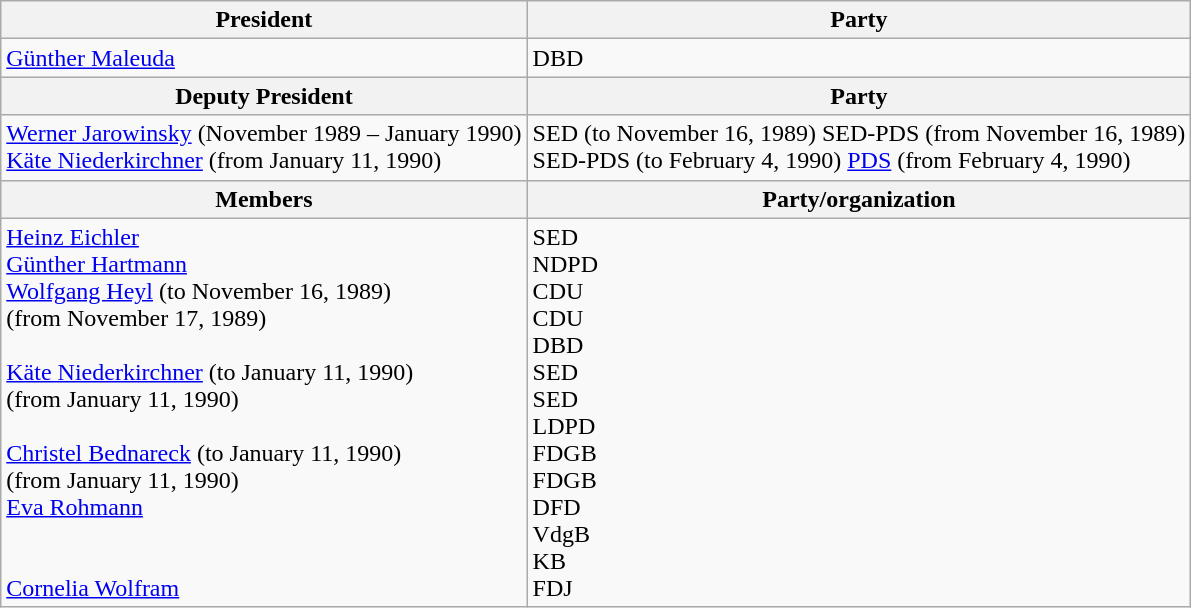<table class="wikitable">
<tr>
<th>President</th>
<th>Party</th>
</tr>
<tr>
<td><a href='#'>Günther Maleuda</a></td>
<td>DBD</td>
</tr>
<tr>
<th>Deputy President</th>
<th>Party</th>
</tr>
<tr>
<td><a href='#'>Werner Jarowinsky</a> (November 1989 – January 1990)<br><a href='#'>Käte Niederkirchner</a> (from January 11, 1990)</td>
<td>SED (to November 16, 1989) SED-PDS (from November 16, 1989)<br>SED-PDS (to February 4, 1990) <a href='#'>PDS</a> (from February 4, 1990)</td>
</tr>
<tr>
<th>Members</th>
<th>Party/organization</th>
</tr>
<tr>
<td><a href='#'>Heinz Eichler</a><br><a href='#'>Günther Hartmann</a><br><a href='#'>Wolfgang Heyl</a> (to November 16, 1989)<br> (from November 17, 1989)<br><br><a href='#'>Käte Niederkirchner</a> (to January 11, 1990)<br> (from January 11, 1990)<br><br><a href='#'>Christel Bednareck</a> (to January 11, 1990)<br> (from January 11, 1990)<br><a href='#'>Eva Rohmann</a><br><br><br><a href='#'>Cornelia Wolfram</a></td>
<td>SED<br>NDPD<br>CDU<br>CDU<br>DBD<br>SED<br>SED<br>LDPD<br>FDGB<br>FDGB<br>DFD<br>VdgB<br>KB<br>FDJ</td>
</tr>
</table>
